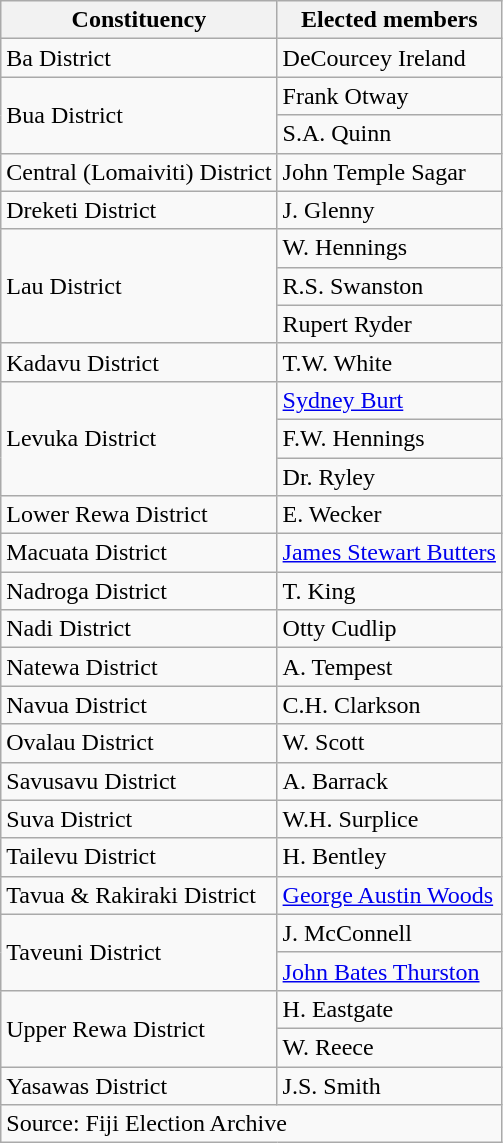<table class=wikitable>
<tr>
<th>Constituency</th>
<th>Elected members</th>
</tr>
<tr>
<td>Ba District</td>
<td>DeCourcey Ireland</td>
</tr>
<tr>
<td rowspan=2>Bua District</td>
<td>Frank Otway</td>
</tr>
<tr>
<td>S.A. Quinn</td>
</tr>
<tr>
<td>Central (Lomaiviti) District</td>
<td>John Temple Sagar</td>
</tr>
<tr>
<td>Dreketi District</td>
<td>J. Glenny</td>
</tr>
<tr>
<td rowspan=3>Lau District</td>
<td>W. Hennings</td>
</tr>
<tr>
<td>R.S. Swanston</td>
</tr>
<tr>
<td>Rupert  Ryder</td>
</tr>
<tr>
<td>Kadavu District</td>
<td>T.W. White</td>
</tr>
<tr>
<td rowspan=3>Levuka District</td>
<td><a href='#'>Sydney Burt</a></td>
</tr>
<tr>
<td>F.W. Hennings</td>
</tr>
<tr>
<td>Dr. Ryley</td>
</tr>
<tr>
<td>Lower Rewa District</td>
<td>E. Wecker</td>
</tr>
<tr>
<td>Macuata District</td>
<td><a href='#'>James Stewart Butters</a></td>
</tr>
<tr>
<td>Nadroga District</td>
<td>T. King</td>
</tr>
<tr>
<td>Nadi District</td>
<td>Otty Cudlip</td>
</tr>
<tr>
<td>Natewa District</td>
<td>A. Tempest</td>
</tr>
<tr>
<td>Navua District</td>
<td>C.H. Clarkson</td>
</tr>
<tr>
<td>Ovalau District</td>
<td>W. Scott</td>
</tr>
<tr>
<td>Savusavu District</td>
<td>A. Barrack</td>
</tr>
<tr>
<td>Suva District</td>
<td>W.H. Surplice</td>
</tr>
<tr>
<td>Tailevu District</td>
<td>H. Bentley</td>
</tr>
<tr>
<td>Tavua & Rakiraki District</td>
<td><a href='#'>George Austin Woods</a></td>
</tr>
<tr>
<td rowspan=2>Taveuni District</td>
<td>J. McConnell</td>
</tr>
<tr>
<td><a href='#'>John Bates Thurston</a></td>
</tr>
<tr>
<td rowspan=2>Upper Rewa District</td>
<td>H. Eastgate</td>
</tr>
<tr>
<td>W. Reece</td>
</tr>
<tr>
<td>Yasawas District</td>
<td>J.S. Smith</td>
</tr>
<tr>
<td colspan=2>Source: Fiji Election Archive</td>
</tr>
</table>
